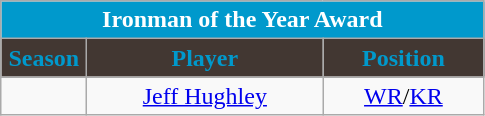<table class="wikitable sortable" style="text-align:center">
<tr>
<td colspan="4" style="background:#09C; color:#fff;"><strong>Ironman of the Year Award</strong></td>
</tr>
<tr>
<th style="width:50px; background:#423732; color:#09C;">Season</th>
<th style="width:150px; background:#423732; color:#09C;">Player</th>
<th style="width:100px; background:#423732; color:#09C;">Position</th>
</tr>
<tr>
<td></td>
<td><a href='#'>Jeff Hughley</a></td>
<td><a href='#'>WR</a>/<a href='#'>KR</a></td>
</tr>
</table>
